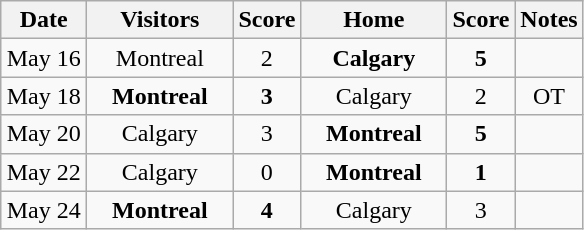<table class="wikitable">
<tr>
<th width="50">Date</th>
<th width="90">Visitors</th>
<th width="25">Score</th>
<th width="90">Home</th>
<th width="25">Score</th>
<th>Notes</th>
</tr>
<tr align="center">
<td>May 16</td>
<td>Montreal</td>
<td align="center">2</td>
<td><strong>Calgary </strong></td>
<td align="center"><strong>5</strong></td>
<td></td>
</tr>
<tr align="center">
<td>May 18</td>
<td><strong>Montreal </strong></td>
<td align="center"><strong>3</strong></td>
<td>Calgary</td>
<td align="center">2</td>
<td>OT</td>
</tr>
<tr align="center">
<td>May 20</td>
<td>Calgary</td>
<td align="center">3</td>
<td><strong>Montreal </strong></td>
<td align="center"><strong>5</strong></td>
<td></td>
</tr>
<tr align="center">
<td>May 22</td>
<td>Calgary</td>
<td align="center">0</td>
<td><strong>Montreal </strong></td>
<td align="center"><strong>1</strong></td>
<td></td>
</tr>
<tr align="center">
<td>May 24</td>
<td><strong>Montreal</strong></td>
<td align="center"><strong>4</strong></td>
<td>Calgary</td>
<td align="center">3</td>
<td></td>
</tr>
</table>
